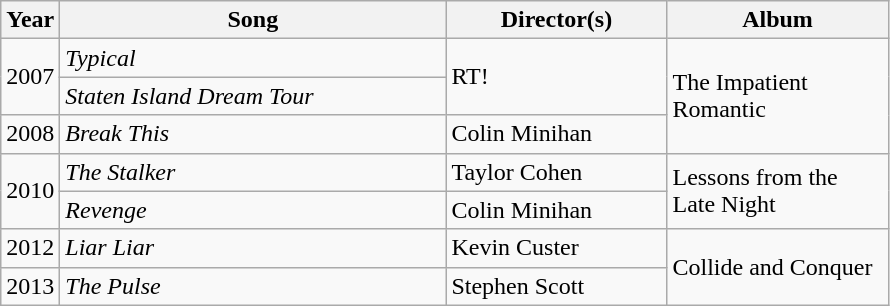<table class="wikitable">
<tr>
<th>Year</th>
<th width="250" width="210">Song</th>
<th width="140">Director(s)</th>
<th width="140">Album</th>
</tr>
<tr>
<td rowspan="2">2007</td>
<td><em>Typical</em></td>
<td rowspan="2">RT!</td>
<td rowspan="3">The Impatient Romantic</td>
</tr>
<tr>
<td><em>Staten Island Dream Tour</em></td>
</tr>
<tr>
<td>2008</td>
<td><em>Break This</em></td>
<td>Colin Minihan</td>
</tr>
<tr>
<td rowspan="2">2010</td>
<td><em>The Stalker</em></td>
<td>Taylor Cohen</td>
<td rowspan="2">Lessons from the Late Night</td>
</tr>
<tr>
<td><em>Revenge</em></td>
<td>Colin Minihan</td>
</tr>
<tr>
<td>2012</td>
<td><em>Liar Liar</em></td>
<td>Kevin Custer</td>
<td rowspan="2">Collide and Conquer</td>
</tr>
<tr>
<td>2013</td>
<td><em>The Pulse</em></td>
<td>Stephen Scott</td>
</tr>
</table>
